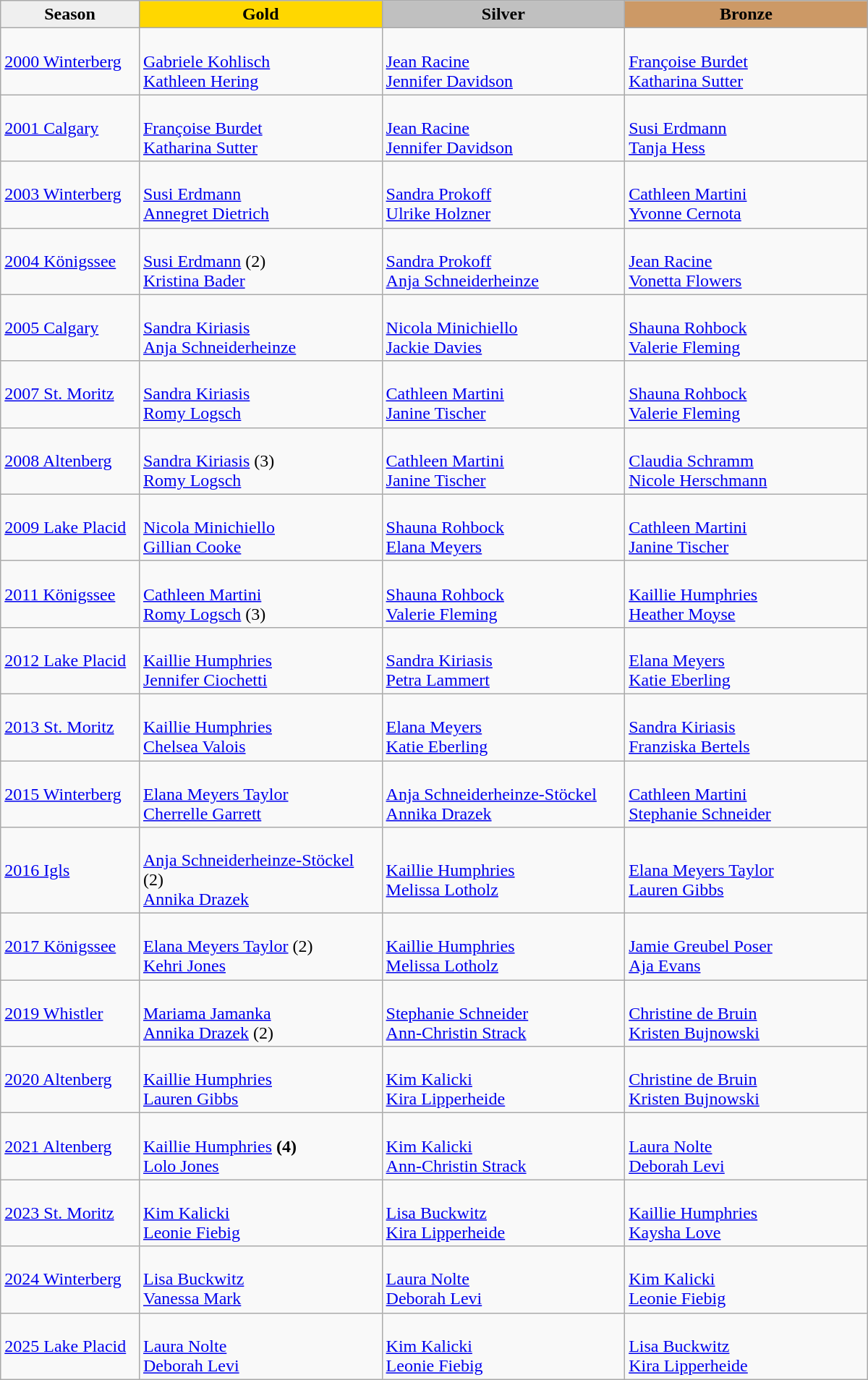<table class="wikitable sortable" style="width:800px;">
<tr>
<th style="width:16%; background:#efefef;">Season</th>
<th style="width:28%; background:gold">Gold</th>
<th style="width:28%; background:silver">Silver</th>
<th style="width:28%; background:#CC9966">Bronze</th>
</tr>
<tr>
<td><a href='#'>2000 Winterberg</a></td>
<td><br><a href='#'>Gabriele Kohlisch</a><br><a href='#'>Kathleen Hering</a></td>
<td><br><a href='#'>Jean Racine</a><br><a href='#'>Jennifer Davidson</a></td>
<td><br><a href='#'>Françoise Burdet</a><br><a href='#'>Katharina Sutter</a></td>
</tr>
<tr>
<td><a href='#'>2001 Calgary</a></td>
<td><br><a href='#'>Françoise Burdet</a><br><a href='#'>Katharina Sutter</a></td>
<td><br><a href='#'>Jean Racine</a><br><a href='#'>Jennifer Davidson</a></td>
<td><br><a href='#'>Susi Erdmann</a><br><a href='#'>Tanja Hess</a></td>
</tr>
<tr>
<td><a href='#'>2003 Winterberg</a></td>
<td><br><a href='#'>Susi Erdmann</a><br><a href='#'>Annegret Dietrich</a></td>
<td><br><a href='#'>Sandra Prokoff</a><br><a href='#'>Ulrike Holzner</a></td>
<td><br><a href='#'>Cathleen Martini</a><br><a href='#'>Yvonne Cernota</a></td>
</tr>
<tr>
<td><a href='#'>2004 Königssee</a></td>
<td><br><a href='#'>Susi Erdmann</a> (2)<br><a href='#'>Kristina Bader</a></td>
<td><br><a href='#'>Sandra Prokoff</a><br><a href='#'>Anja Schneiderheinze</a></td>
<td><br><a href='#'>Jean Racine</a><br><a href='#'>Vonetta Flowers</a></td>
</tr>
<tr>
<td><a href='#'>2005 Calgary</a></td>
<td><br><a href='#'>Sandra Kiriasis</a><br><a href='#'>Anja Schneiderheinze</a></td>
<td><br><a href='#'>Nicola Minichiello</a><br><a href='#'>Jackie Davies</a></td>
<td><br><a href='#'>Shauna Rohbock</a><br><a href='#'>Valerie Fleming</a></td>
</tr>
<tr>
<td><a href='#'>2007 St. Moritz</a></td>
<td><br><a href='#'>Sandra Kiriasis</a><br><a href='#'>Romy Logsch</a></td>
<td><br><a href='#'>Cathleen Martini</a><br><a href='#'>Janine Tischer</a></td>
<td><br><a href='#'>Shauna Rohbock</a><br><a href='#'>Valerie Fleming</a></td>
</tr>
<tr>
<td><a href='#'>2008 Altenberg</a></td>
<td><br><a href='#'>Sandra Kiriasis</a> (3)<br><a href='#'>Romy Logsch</a></td>
<td><br><a href='#'>Cathleen Martini</a><br><a href='#'>Janine Tischer</a></td>
<td><br><a href='#'>Claudia Schramm</a><br><a href='#'>Nicole Herschmann</a></td>
</tr>
<tr>
<td><a href='#'>2009 Lake Placid</a></td>
<td><br><a href='#'>Nicola Minichiello</a><br><a href='#'>Gillian Cooke</a></td>
<td><br><a href='#'>Shauna Rohbock</a><br><a href='#'>Elana Meyers</a></td>
<td><br><a href='#'>Cathleen Martini</a><br><a href='#'>Janine Tischer</a></td>
</tr>
<tr>
<td><a href='#'>2011 Königssee</a></td>
<td><br><a href='#'>Cathleen Martini</a><br><a href='#'>Romy Logsch</a> (3)</td>
<td><br><a href='#'>Shauna Rohbock</a><br><a href='#'>Valerie Fleming</a></td>
<td><br><a href='#'>Kaillie Humphries</a><br><a href='#'>Heather Moyse</a></td>
</tr>
<tr>
<td><a href='#'>2012 Lake Placid</a></td>
<td><br><a href='#'>Kaillie Humphries</a><br><a href='#'>Jennifer Ciochetti</a></td>
<td><br><a href='#'>Sandra Kiriasis</a><br><a href='#'>Petra Lammert</a></td>
<td><br><a href='#'>Elana Meyers</a><br><a href='#'>Katie Eberling</a></td>
</tr>
<tr>
<td><a href='#'>2013 St. Moritz</a></td>
<td><br><a href='#'>Kaillie Humphries</a><br><a href='#'>Chelsea Valois</a></td>
<td><br><a href='#'>Elana Meyers</a><br><a href='#'>Katie Eberling</a></td>
<td><br><a href='#'>Sandra Kiriasis</a><br><a href='#'>Franziska Bertels</a></td>
</tr>
<tr>
<td><a href='#'>2015 Winterberg</a></td>
<td><br><a href='#'>Elana Meyers Taylor</a><br><a href='#'>Cherrelle Garrett</a></td>
<td><br><a href='#'>Anja Schneiderheinze-Stöckel</a><br><a href='#'>Annika Drazek</a></td>
<td><br><a href='#'>Cathleen Martini</a><br><a href='#'>Stephanie Schneider</a></td>
</tr>
<tr>
<td><a href='#'>2016 Igls</a></td>
<td><br><a href='#'>Anja Schneiderheinze-Stöckel</a> (2)<br><a href='#'>Annika Drazek</a></td>
<td><br><a href='#'>Kaillie Humphries</a><br><a href='#'>Melissa Lotholz</a></td>
<td><br><a href='#'>Elana Meyers Taylor</a><br><a href='#'>Lauren Gibbs</a></td>
</tr>
<tr>
<td><a href='#'>2017 Königssee</a></td>
<td><br><a href='#'>Elana Meyers Taylor</a> (2)<br><a href='#'>Kehri Jones</a></td>
<td><br><a href='#'>Kaillie Humphries</a><br><a href='#'>Melissa Lotholz</a></td>
<td><br><a href='#'>Jamie Greubel Poser</a><br><a href='#'>Aja Evans</a></td>
</tr>
<tr>
<td><a href='#'>2019 Whistler</a></td>
<td><br><a href='#'>Mariama Jamanka</a><br><a href='#'>Annika Drazek</a> (2)</td>
<td><br><a href='#'>Stephanie Schneider</a><br><a href='#'>Ann-Christin Strack</a></td>
<td><br><a href='#'>Christine de Bruin</a><br><a href='#'>Kristen Bujnowski</a></td>
</tr>
<tr>
<td><a href='#'>2020 Altenberg</a></td>
<td><br><a href='#'>Kaillie Humphries</a><br><a href='#'>Lauren Gibbs</a></td>
<td><br><a href='#'>Kim Kalicki</a><br><a href='#'>Kira Lipperheide</a></td>
<td><br><a href='#'>Christine de Bruin</a><br><a href='#'>Kristen Bujnowski</a></td>
</tr>
<tr>
<td><a href='#'>2021 Altenberg</a></td>
<td><br><a href='#'>Kaillie Humphries</a> <strong>(4)</strong><br><a href='#'>Lolo Jones</a></td>
<td><br><a href='#'>Kim Kalicki</a><br><a href='#'>Ann-Christin Strack</a></td>
<td><br><a href='#'>Laura Nolte</a><br><a href='#'>Deborah Levi</a></td>
</tr>
<tr>
<td><a href='#'>2023 St. Moritz</a></td>
<td><br><a href='#'>Kim Kalicki</a><br><a href='#'>Leonie Fiebig</a></td>
<td><br><a href='#'>Lisa Buckwitz</a><br><a href='#'>Kira Lipperheide</a></td>
<td><br><a href='#'>Kaillie Humphries</a><br><a href='#'>Kaysha Love</a></td>
</tr>
<tr>
<td><a href='#'>2024 Winterberg</a></td>
<td><br><a href='#'>Lisa Buckwitz</a><br><a href='#'>Vanessa Mark</a></td>
<td><br><a href='#'>Laura Nolte</a><br><a href='#'>Deborah Levi</a></td>
<td><br><a href='#'>Kim Kalicki</a><br><a href='#'>Leonie Fiebig</a></td>
</tr>
<tr>
<td><a href='#'>2025 Lake Placid</a></td>
<td><br><a href='#'>Laura Nolte</a><br><a href='#'>Deborah Levi</a></td>
<td><br><a href='#'>Kim Kalicki</a><br><a href='#'>Leonie Fiebig</a></td>
<td><br><a href='#'>Lisa Buckwitz</a><br><a href='#'>Kira Lipperheide</a></td>
</tr>
</table>
